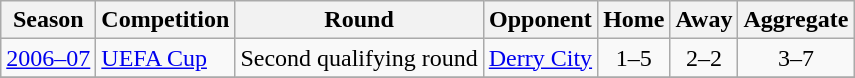<table class="wikitable">
<tr>
<th>Season</th>
<th>Competition</th>
<th>Round</th>
<th>Opponent</th>
<th>Home</th>
<th>Away</th>
<th>Aggregate</th>
</tr>
<tr>
<td><a href='#'>2006–07</a></td>
<td><a href='#'>UEFA Cup</a></td>
<td>Second qualifying round</td>
<td><a href='#'>Derry City</a></td>
<td align="center">1–5</td>
<td align="center">2–2</td>
<td align="center">3–7</td>
</tr>
<tr>
</tr>
</table>
